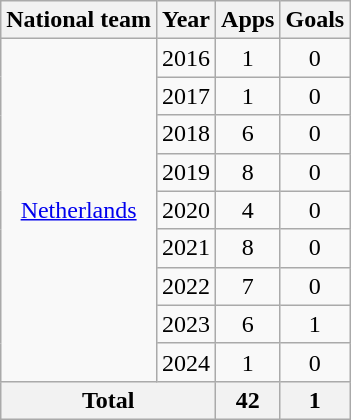<table class="wikitable" style="text-align:center">
<tr>
<th>National team</th>
<th>Year</th>
<th>Apps</th>
<th>Goals</th>
</tr>
<tr>
<td rowspan="9"><a href='#'>Netherlands</a></td>
<td>2016</td>
<td>1</td>
<td>0</td>
</tr>
<tr>
<td>2017</td>
<td>1</td>
<td>0</td>
</tr>
<tr>
<td>2018</td>
<td>6</td>
<td>0</td>
</tr>
<tr>
<td>2019</td>
<td>8</td>
<td>0</td>
</tr>
<tr>
<td>2020</td>
<td>4</td>
<td>0</td>
</tr>
<tr>
<td>2021</td>
<td>8</td>
<td>0</td>
</tr>
<tr>
<td>2022</td>
<td>7</td>
<td>0</td>
</tr>
<tr>
<td>2023</td>
<td>6</td>
<td>1</td>
</tr>
<tr>
<td>2024</td>
<td>1</td>
<td>0</td>
</tr>
<tr>
<th colspan="2">Total</th>
<th>42</th>
<th>1</th>
</tr>
</table>
